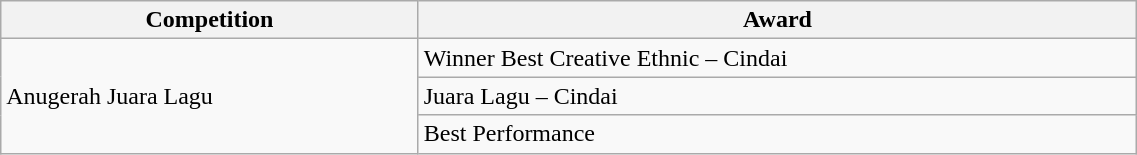<table class="wikitable" style="width:60%;">
<tr>
<th style="text-align:center;">Competition</th>
<th style="text-align:center;">Award</th>
</tr>
<tr>
<td rowspan="3" align="left">Anugerah Juara Lagu</td>
<td align="left">Winner Best Creative Ethnic  – Cindai</td>
</tr>
<tr>
<td align="left">Juara Lagu – Cindai</td>
</tr>
<tr>
<td align="left">Best Performance</td>
</tr>
</table>
